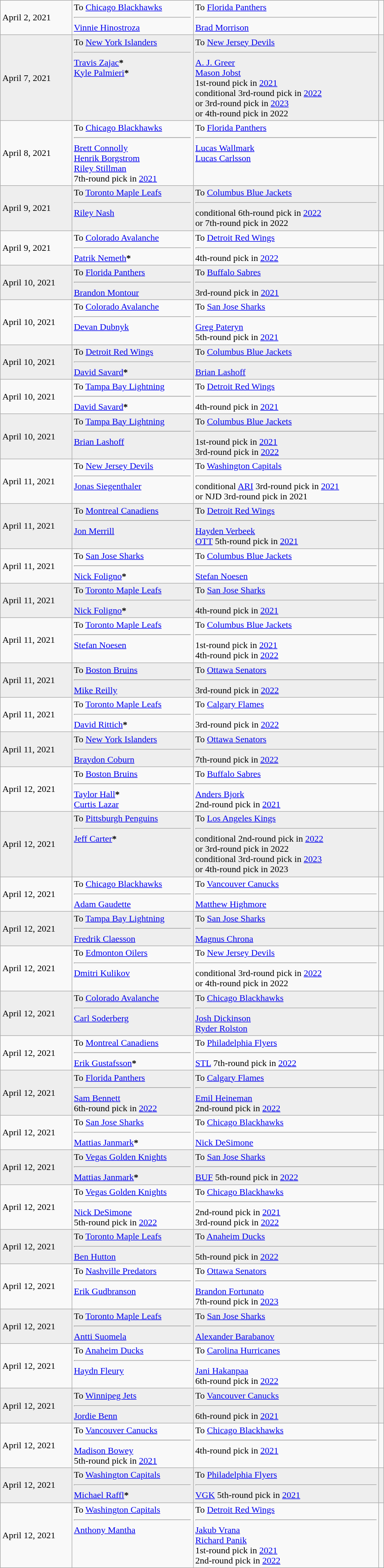<table cellspacing=0 class="wikitable" style="border:1px solid #999999; width:680px;">
<tr>
<td>April 2, 2021</td>
<td valign="top">To <a href='#'>Chicago Blackhawks</a><hr><a href='#'>Vinnie Hinostroza</a></td>
<td valign="top">To <a href='#'>Florida Panthers</a><hr><a href='#'>Brad Morrison</a></td>
<td></td>
</tr>
<tr bgcolor="eeeeee">
<td>April 7, 2021</td>
<td valign="top">To <a href='#'>New York Islanders</a><hr><a href='#'>Travis Zajac</a><span><strong>*</strong></span><br><a href='#'>Kyle Palmieri</a><span><strong>*</strong></span></td>
<td valign="top">To <a href='#'>New Jersey Devils</a><hr><a href='#'>A. J. Greer</a><br><a href='#'>Mason Jobst</a><br>1st-round pick in <a href='#'>2021</a><br><span>conditional</span> 3rd-round pick in <a href='#'>2022</a><br>or 3rd-round pick in <a href='#'>2023</a><br>or 4th-round pick in 2022</td>
<td></td>
</tr>
<tr>
<td>April 8, 2021</td>
<td valign="top">To <a href='#'>Chicago Blackhawks</a><hr><a href='#'>Brett Connolly</a><br><a href='#'>Henrik Borgstrom</a><br><a href='#'>Riley Stillman</a><br>7th-round pick in <a href='#'>2021</a></td>
<td valign="top">To <a href='#'>Florida Panthers</a><hr><a href='#'>Lucas Wallmark</a><br><a href='#'>Lucas Carlsson</a></td>
<td></td>
</tr>
<tr bgcolor="eeeeee">
<td>April 9, 2021</td>
<td valign="top">To <a href='#'>Toronto Maple Leafs</a><hr><a href='#'>Riley Nash</a></td>
<td valign="top">To <a href='#'>Columbus Blue Jackets</a><hr><span>conditional</span> 6th-round pick in <a href='#'>2022</a><br>or 7th-round pick in 2022</td>
<td></td>
</tr>
<tr>
<td>April 9, 2021</td>
<td valign="top">To <a href='#'>Colorado Avalanche</a><hr><a href='#'>Patrik Nemeth</a><span><strong>*</strong></span></td>
<td valign="top">To <a href='#'>Detroit Red Wings</a><hr>4th-round pick in <a href='#'>2022</a></td>
<td></td>
</tr>
<tr bgcolor="eeeeee">
<td>April 10, 2021</td>
<td valign="top">To <a href='#'>Florida Panthers</a><hr><a href='#'>Brandon Montour</a></td>
<td valign="top">To <a href='#'>Buffalo Sabres</a><hr>3rd-round pick in <a href='#'>2021</a></td>
<td></td>
</tr>
<tr>
<td>April 10, 2021</td>
<td valign="top">To <a href='#'>Colorado Avalanche</a><hr><a href='#'>Devan Dubnyk</a></td>
<td valign="top">To <a href='#'>San Jose Sharks</a><hr><a href='#'>Greg Pateryn</a><br>5th-round pick in <a href='#'>2021</a></td>
<td></td>
</tr>
<tr bgcolor="eeeeee">
<td>April 10, 2021</td>
<td valign="top">To <a href='#'>Detroit Red Wings</a><hr><a href='#'>David Savard</a><span><strong>*</strong></span></td>
<td valign="top">To <a href='#'>Columbus Blue Jackets</a><hr><a href='#'>Brian Lashoff</a></td>
<td></td>
</tr>
<tr>
<td>April 10, 2021</td>
<td valign="top">To <a href='#'>Tampa Bay Lightning</a><hr><a href='#'>David Savard</a><span><strong>*</strong></span></td>
<td valign="top">To <a href='#'>Detroit Red Wings</a><hr>4th-round pick in <a href='#'>2021</a></td>
<td></td>
</tr>
<tr bgcolor="eeeeee">
<td>April 10, 2021</td>
<td valign="top">To <a href='#'>Tampa Bay Lightning</a><hr><a href='#'>Brian Lashoff</a></td>
<td valign="top">To <a href='#'>Columbus Blue Jackets</a><hr>1st-round pick in <a href='#'>2021</a><br>3rd-round pick in <a href='#'>2022</a></td>
<td></td>
</tr>
<tr>
<td>April 11, 2021</td>
<td valign="top">To <a href='#'>New Jersey Devils</a><hr><a href='#'>Jonas Siegenthaler</a></td>
<td valign="top">To <a href='#'>Washington Capitals</a><hr><span>conditional</span> <a href='#'>ARI</a> 3rd-round pick in <a href='#'>2021</a><br>or NJD 3rd-round pick in 2021</td>
<td></td>
</tr>
<tr bgcolor="eeeeee">
<td>April 11, 2021</td>
<td valign="top">To <a href='#'>Montreal Canadiens</a><hr><a href='#'>Jon Merrill</a></td>
<td valign="top">To <a href='#'>Detroit Red Wings</a><hr><a href='#'>Hayden Verbeek</a><br><a href='#'>OTT</a> 5th-round pick in <a href='#'>2021</a></td>
<td></td>
</tr>
<tr>
<td>April 11, 2021</td>
<td valign="top">To <a href='#'>San Jose Sharks</a><hr><a href='#'>Nick Foligno</a><span><strong>*</strong></span></td>
<td valign="top">To <a href='#'>Columbus Blue Jackets</a><hr><a href='#'>Stefan Noesen</a></td>
<td></td>
</tr>
<tr bgcolor="eeeeee">
<td>April 11, 2021</td>
<td valign="top">To <a href='#'>Toronto Maple Leafs</a><hr><a href='#'>Nick Foligno</a><span><strong>*</strong></span></td>
<td valign="top">To <a href='#'>San Jose Sharks</a><hr>4th-round pick in <a href='#'>2021</a></td>
<td></td>
</tr>
<tr>
<td>April 11, 2021</td>
<td valign="top">To <a href='#'>Toronto Maple Leafs</a><hr><a href='#'>Stefan Noesen</a></td>
<td valign="top">To <a href='#'>Columbus Blue Jackets</a><hr>1st-round pick in <a href='#'>2021</a><br>4th-round pick in <a href='#'>2022</a></td>
<td></td>
</tr>
<tr bgcolor="eeeeee">
<td>April 11, 2021</td>
<td valign="top">To <a href='#'>Boston Bruins</a><hr><a href='#'>Mike Reilly</a></td>
<td valign="top">To <a href='#'>Ottawa Senators</a><hr>3rd-round pick in <a href='#'>2022</a></td>
<td></td>
</tr>
<tr>
<td>April 11, 2021</td>
<td valign="top">To <a href='#'>Toronto Maple Leafs</a><hr><a href='#'>David Rittich</a><span><strong>*</strong></span></td>
<td valign="top">To <a href='#'>Calgary Flames</a><hr>3rd-round pick in <a href='#'>2022</a></td>
<td></td>
</tr>
<tr bgcolor="eeeeee">
<td>April 11, 2021</td>
<td valign="top">To <a href='#'>New York Islanders</a><hr><a href='#'>Braydon Coburn</a></td>
<td valign="top">To <a href='#'>Ottawa Senators</a><hr>7th-round pick in <a href='#'>2022</a></td>
<td></td>
</tr>
<tr>
<td>April 12, 2021</td>
<td valign="top">To <a href='#'>Boston Bruins</a><hr><a href='#'>Taylor Hall</a><span><strong>*</strong></span><br><a href='#'>Curtis Lazar</a></td>
<td valign="top">To <a href='#'>Buffalo Sabres</a><hr><a href='#'>Anders Bjork</a><br>2nd-round pick in <a href='#'>2021</a></td>
<td></td>
</tr>
<tr bgcolor="eeeeee">
<td>April 12, 2021</td>
<td valign="top">To <a href='#'>Pittsburgh Penguins</a><hr><a href='#'>Jeff Carter</a><span><strong>*</strong></span></td>
<td valign="top">To <a href='#'>Los Angeles Kings</a><hr><span>conditional</span> 2nd-round pick in <a href='#'>2022</a><br>or 3rd-round pick in 2022<br><span>conditional 3rd-round pick in <a href='#'>2023</a><br>or 4th-round pick in 2023</span></td>
<td></td>
</tr>
<tr>
<td>April 12, 2021</td>
<td valign="top">To <a href='#'>Chicago Blackhawks</a><hr><a href='#'>Adam Gaudette</a></td>
<td valign="top">To <a href='#'>Vancouver Canucks</a><hr><a href='#'>Matthew Highmore</a></td>
<td></td>
</tr>
<tr bgcolor="eeeeee">
<td>April 12, 2021</td>
<td valign="top">To <a href='#'>Tampa Bay Lightning</a><hr><a href='#'>Fredrik Claesson</a></td>
<td valign="top">To <a href='#'>San Jose Sharks</a><hr><a href='#'>Magnus Chrona</a></td>
<td></td>
</tr>
<tr>
<td>April 12, 2021</td>
<td valign="top">To <a href='#'>Edmonton Oilers</a><hr><a href='#'>Dmitri Kulikov</a></td>
<td valign="top">To <a href='#'>New Jersey Devils</a><hr><span>conditional 3rd-round pick in <a href='#'>2022</a><br>or 4th-round pick in 2022</span></td>
<td></td>
</tr>
<tr bgcolor="eeeeee">
<td>April 12, 2021</td>
<td valign="top">To <a href='#'>Colorado Avalanche</a><hr><a href='#'>Carl Soderberg</a></td>
<td valign="top">To <a href='#'>Chicago Blackhawks</a><hr><a href='#'>Josh Dickinson</a><br><a href='#'>Ryder Rolston</a></td>
<td></td>
</tr>
<tr>
<td>April 12, 2021</td>
<td valign="top">To <a href='#'>Montreal Canadiens</a><hr><a href='#'>Erik Gustafsson</a><span><strong>*</strong></span></td>
<td valign="top">To <a href='#'>Philadelphia Flyers</a><hr><a href='#'>STL</a> 7th-round pick in <a href='#'>2022</a></td>
<td></td>
</tr>
<tr bgcolor="eeeeee">
<td>April 12, 2021</td>
<td valign="top">To <a href='#'>Florida Panthers</a><hr><a href='#'>Sam Bennett</a><br>6th-round pick in <a href='#'>2022</a></td>
<td valign="top">To <a href='#'>Calgary Flames</a><hr><a href='#'>Emil Heineman</a><br>2nd-round pick in <a href='#'>2022</a></td>
<td></td>
</tr>
<tr>
<td>April 12, 2021</td>
<td valign="top">To <a href='#'>San Jose Sharks</a><hr><a href='#'>Mattias Janmark</a><span><strong>*</strong></span></td>
<td valign="top">To <a href='#'>Chicago Blackhawks</a><hr><a href='#'>Nick DeSimone</a></td>
<td></td>
</tr>
<tr bgcolor="eeeeee">
<td>April 12, 2021</td>
<td valign="top">To <a href='#'>Vegas Golden Knights</a><hr><a href='#'>Mattias Janmark</a><span><strong>*</strong></span></td>
<td valign="top">To <a href='#'>San Jose Sharks</a><hr><a href='#'>BUF</a> 5th-round pick in <a href='#'>2022</a></td>
<td></td>
</tr>
<tr>
<td>April 12, 2021</td>
<td valign="top">To <a href='#'>Vegas Golden Knights</a><hr><a href='#'>Nick DeSimone</a><br>5th-round pick in <a href='#'>2022</a></td>
<td valign="top">To <a href='#'>Chicago Blackhawks</a><hr>2nd-round pick in <a href='#'>2021</a><br>3rd-round pick in <a href='#'>2022</a></td>
<td></td>
</tr>
<tr bgcolor="eeeeee">
<td>April 12, 2021</td>
<td valign="top">To <a href='#'>Toronto Maple Leafs</a><hr><a href='#'>Ben Hutton</a></td>
<td valign="top">To <a href='#'>Anaheim Ducks</a><hr>5th-round pick in <a href='#'>2022</a></td>
<td></td>
</tr>
<tr>
<td>April 12, 2021</td>
<td valign="top">To <a href='#'>Nashville Predators</a><hr><a href='#'>Erik Gudbranson</a></td>
<td valign="top">To <a href='#'>Ottawa Senators</a><hr><a href='#'>Brandon Fortunato</a><br>7th-round pick in <a href='#'>2023</a></td>
<td></td>
</tr>
<tr bgcolor="eeeeee">
<td>April 12, 2021</td>
<td valign="top">To <a href='#'>Toronto Maple Leafs</a><hr><a href='#'>Antti Suomela</a></td>
<td valign="top">To <a href='#'>San Jose Sharks</a><hr><a href='#'>Alexander Barabanov</a></td>
<td></td>
</tr>
<tr>
<td>April 12, 2021</td>
<td valign="top">To <a href='#'>Anaheim Ducks</a><hr><a href='#'>Haydn Fleury</a></td>
<td valign="top">To <a href='#'>Carolina Hurricanes</a><hr><a href='#'>Jani Hakanpaa</a><br>6th-round pick in <a href='#'>2022</a></td>
<td></td>
</tr>
<tr bgcolor="eeeeee">
<td>April 12, 2021</td>
<td valign="top">To <a href='#'>Winnipeg Jets</a><hr><a href='#'>Jordie Benn</a></td>
<td valign="top">To <a href='#'>Vancouver Canucks</a><hr>6th-round pick in <a href='#'>2021</a></td>
<td></td>
</tr>
<tr>
<td>April 12, 2021</td>
<td valign="top">To <a href='#'>Vancouver Canucks</a><hr><a href='#'>Madison Bowey</a><br>5th-round pick in <a href='#'>2021</a></td>
<td valign="top">To <a href='#'>Chicago Blackhawks</a><hr>4th-round pick in <a href='#'>2021</a></td>
<td></td>
</tr>
<tr bgcolor="eeeeee">
<td>April 12, 2021</td>
<td valign="top">To <a href='#'>Washington Capitals</a><hr><a href='#'>Michael Raffl</a><span><strong>*</strong></span></td>
<td valign="top">To <a href='#'>Philadelphia Flyers</a><hr><a href='#'>VGK</a> 5th-round pick in <a href='#'>2021</a></td>
<td></td>
</tr>
<tr>
<td>April 12, 2021</td>
<td valign="top">To <a href='#'>Washington Capitals</a><hr><a href='#'>Anthony Mantha</a></td>
<td valign="top">To <a href='#'>Detroit Red Wings</a><hr><a href='#'>Jakub Vrana</a><br><a href='#'>Richard Panik</a><br>1st-round pick in <a href='#'>2021</a><br>2nd-round pick in <a href='#'>2022</a></td>
<td></td>
</tr>
</table>
